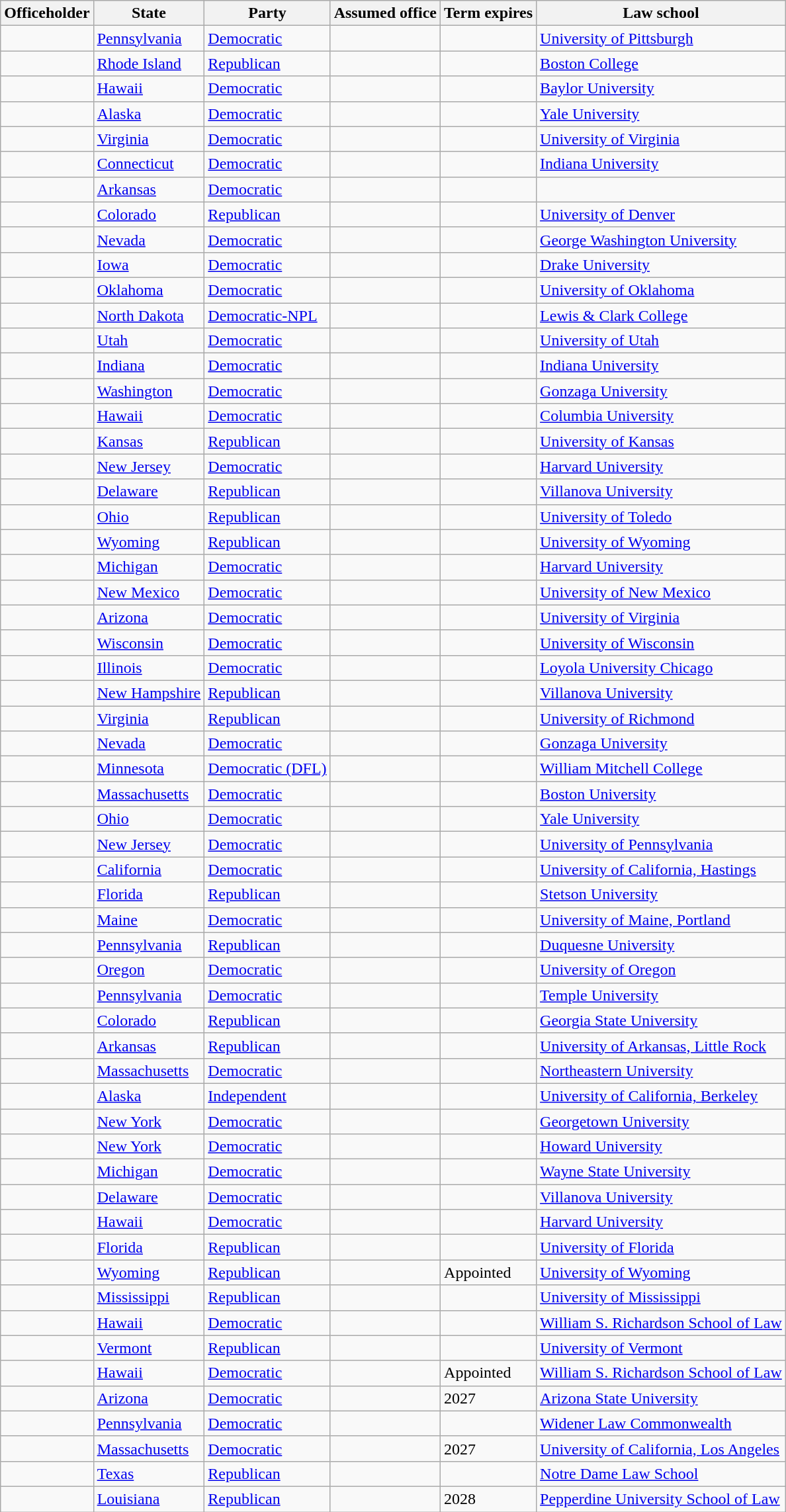<table class="wikitable sortable">
<tr>
<th>Officeholder</th>
<th>State</th>
<th>Party</th>
<th>Assumed office</th>
<th>Term expires</th>
<th>Law school</th>
</tr>
<tr>
<td></td>
<td><a href='#'>Pennsylvania</a></td>
<td><a href='#'>Democratic</a></td>
<td></td>
<td></td>
<td><a href='#'>University of Pittsburgh</a></td>
</tr>
<tr>
<td></td>
<td><a href='#'>Rhode Island</a></td>
<td><a href='#'>Republican</a></td>
<td></td>
<td></td>
<td><a href='#'>Boston College</a></td>
</tr>
<tr>
<td></td>
<td><a href='#'>Hawaii</a></td>
<td><a href='#'>Democratic</a></td>
<td></td>
<td></td>
<td><a href='#'>Baylor University</a></td>
</tr>
<tr>
<td></td>
<td><a href='#'>Alaska</a></td>
<td><a href='#'>Democratic</a></td>
<td></td>
<td></td>
<td><a href='#'>Yale University</a></td>
</tr>
<tr>
<td></td>
<td><a href='#'>Virginia</a></td>
<td><a href='#'>Democratic</a></td>
<td></td>
<td></td>
<td><a href='#'>University of Virginia</a></td>
</tr>
<tr>
<td></td>
<td><a href='#'>Connecticut</a></td>
<td><a href='#'>Democratic</a></td>
<td></td>
<td></td>
<td><a href='#'>Indiana University</a></td>
</tr>
<tr>
<td></td>
<td><a href='#'>Arkansas</a></td>
<td><a href='#'>Democratic</a></td>
<td></td>
<td></td>
<td></td>
</tr>
<tr>
<td></td>
<td><a href='#'>Colorado</a></td>
<td><a href='#'>Republican</a></td>
<td></td>
<td></td>
<td><a href='#'>University of Denver</a></td>
</tr>
<tr>
<td></td>
<td><a href='#'>Nevada</a></td>
<td><a href='#'>Democratic</a></td>
<td></td>
<td></td>
<td><a href='#'>George Washington University</a></td>
</tr>
<tr>
<td></td>
<td><a href='#'>Iowa</a></td>
<td><a href='#'>Democratic</a></td>
<td></td>
<td></td>
<td><a href='#'>Drake University</a></td>
</tr>
<tr>
<td></td>
<td><a href='#'>Oklahoma</a></td>
<td><a href='#'>Democratic</a></td>
<td></td>
<td></td>
<td><a href='#'>University of Oklahoma</a></td>
</tr>
<tr>
<td></td>
<td><a href='#'>North Dakota</a></td>
<td><a href='#'>Democratic-NPL</a></td>
<td></td>
<td></td>
<td><a href='#'>Lewis & Clark College</a></td>
</tr>
<tr>
<td></td>
<td><a href='#'>Utah</a></td>
<td><a href='#'>Democratic</a></td>
<td></td>
<td></td>
<td><a href='#'>University of Utah</a></td>
</tr>
<tr>
<td></td>
<td><a href='#'>Indiana</a></td>
<td><a href='#'>Democratic</a></td>
<td></td>
<td></td>
<td><a href='#'>Indiana University</a></td>
</tr>
<tr>
<td></td>
<td><a href='#'>Washington</a></td>
<td><a href='#'>Democratic</a></td>
<td></td>
<td></td>
<td><a href='#'>Gonzaga University</a></td>
</tr>
<tr>
<td></td>
<td><a href='#'>Hawaii</a></td>
<td><a href='#'>Democratic</a></td>
<td></td>
<td></td>
<td><a href='#'>Columbia University</a></td>
</tr>
<tr>
<td></td>
<td><a href='#'>Kansas</a></td>
<td><a href='#'>Republican</a></td>
<td></td>
<td></td>
<td><a href='#'>University of Kansas</a></td>
</tr>
<tr>
<td></td>
<td><a href='#'>New Jersey</a></td>
<td><a href='#'>Democratic</a></td>
<td></td>
<td></td>
<td><a href='#'>Harvard University</a></td>
</tr>
<tr>
<td></td>
<td><a href='#'>Delaware</a></td>
<td><a href='#'>Republican</a></td>
<td></td>
<td></td>
<td><a href='#'>Villanova University</a></td>
</tr>
<tr>
<td></td>
<td><a href='#'>Ohio</a></td>
<td><a href='#'>Republican</a></td>
<td></td>
<td></td>
<td><a href='#'>University of Toledo</a></td>
</tr>
<tr>
<td></td>
<td><a href='#'>Wyoming</a></td>
<td><a href='#'>Republican</a></td>
<td></td>
<td></td>
<td><a href='#'>University of Wyoming</a></td>
</tr>
<tr>
<td></td>
<td><a href='#'>Michigan</a></td>
<td><a href='#'>Democratic</a></td>
<td></td>
<td></td>
<td><a href='#'>Harvard University</a></td>
</tr>
<tr>
<td></td>
<td><a href='#'>New Mexico</a></td>
<td><a href='#'>Democratic</a></td>
<td></td>
<td></td>
<td><a href='#'>University of New Mexico</a></td>
</tr>
<tr>
<td></td>
<td><a href='#'>Arizona</a></td>
<td><a href='#'>Democratic</a></td>
<td></td>
<td></td>
<td><a href='#'>University of Virginia</a></td>
</tr>
<tr>
<td></td>
<td><a href='#'>Wisconsin</a></td>
<td><a href='#'>Democratic</a></td>
<td></td>
<td></td>
<td><a href='#'>University of Wisconsin</a></td>
</tr>
<tr>
<td></td>
<td><a href='#'>Illinois</a></td>
<td><a href='#'>Democratic</a></td>
<td></td>
<td></td>
<td><a href='#'>Loyola University Chicago</a></td>
</tr>
<tr>
<td></td>
<td><a href='#'>New Hampshire</a></td>
<td><a href='#'>Republican</a></td>
<td></td>
<td></td>
<td><a href='#'>Villanova University</a></td>
</tr>
<tr>
<td></td>
<td><a href='#'>Virginia</a></td>
<td><a href='#'>Republican</a></td>
<td></td>
<td></td>
<td><a href='#'>University of Richmond</a></td>
</tr>
<tr>
<td></td>
<td><a href='#'>Nevada</a></td>
<td><a href='#'>Democratic</a></td>
<td></td>
<td></td>
<td><a href='#'>Gonzaga University</a></td>
</tr>
<tr>
<td></td>
<td><a href='#'>Minnesota</a></td>
<td><a href='#'>Democratic (DFL)</a></td>
<td></td>
<td></td>
<td><a href='#'>William Mitchell College</a></td>
</tr>
<tr>
<td></td>
<td><a href='#'>Massachusetts</a></td>
<td><a href='#'>Democratic</a></td>
<td></td>
<td></td>
<td><a href='#'>Boston University</a></td>
</tr>
<tr>
<td></td>
<td><a href='#'>Ohio</a></td>
<td><a href='#'>Democratic</a></td>
<td></td>
<td></td>
<td><a href='#'>Yale University</a></td>
</tr>
<tr>
<td></td>
<td><a href='#'>New Jersey</a></td>
<td><a href='#'>Democratic</a></td>
<td></td>
<td></td>
<td><a href='#'>University of Pennsylvania</a></td>
</tr>
<tr>
<td></td>
<td><a href='#'>California</a></td>
<td><a href='#'>Democratic</a></td>
<td></td>
<td></td>
<td><a href='#'>University of California, Hastings</a></td>
</tr>
<tr>
<td></td>
<td><a href='#'>Florida</a></td>
<td><a href='#'>Republican</a></td>
<td></td>
<td></td>
<td><a href='#'>Stetson University</a></td>
</tr>
<tr>
<td></td>
<td><a href='#'>Maine</a></td>
<td><a href='#'>Democratic</a></td>
<td><br></td>
<td><br></td>
<td><a href='#'>University of Maine, Portland</a></td>
</tr>
<tr>
<td></td>
<td><a href='#'>Pennsylvania</a></td>
<td><a href='#'>Republican</a></td>
<td></td>
<td></td>
<td><a href='#'>Duquesne University</a></td>
</tr>
<tr>
<td></td>
<td><a href='#'>Oregon</a></td>
<td><a href='#'>Democratic</a></td>
<td></td>
<td></td>
<td><a href='#'>University of Oregon</a></td>
</tr>
<tr>
<td></td>
<td><a href='#'>Pennsylvania</a></td>
<td><a href='#'>Democratic</a></td>
<td></td>
<td></td>
<td><a href='#'>Temple University</a></td>
</tr>
<tr>
<td></td>
<td><a href='#'>Colorado</a></td>
<td><a href='#'>Republican</a></td>
<td></td>
<td></td>
<td><a href='#'>Georgia State University</a></td>
</tr>
<tr>
<td></td>
<td><a href='#'>Arkansas</a></td>
<td><a href='#'>Republican</a></td>
<td></td>
<td></td>
<td><a href='#'>University of Arkansas, Little Rock</a></td>
</tr>
<tr>
<td></td>
<td><a href='#'>Massachusetts</a></td>
<td><a href='#'>Democratic</a></td>
<td></td>
<td></td>
<td><a href='#'>Northeastern University</a></td>
</tr>
<tr>
<td></td>
<td><a href='#'>Alaska</a></td>
<td><a href='#'>Independent</a></td>
<td></td>
<td></td>
<td><a href='#'>University of California, Berkeley</a></td>
</tr>
<tr>
<td></td>
<td><a href='#'>New York</a></td>
<td><a href='#'>Democratic</a></td>
<td></td>
<td></td>
<td><a href='#'>Georgetown University</a></td>
</tr>
<tr>
<td></td>
<td><a href='#'>New York</a></td>
<td><a href='#'>Democratic</a></td>
<td></td>
<td></td>
<td><a href='#'>Howard University</a></td>
</tr>
<tr>
<td></td>
<td><a href='#'>Michigan</a></td>
<td><a href='#'>Democratic</a></td>
<td></td>
<td></td>
<td><a href='#'>Wayne State University</a></td>
</tr>
<tr>
<td></td>
<td><a href='#'>Delaware</a></td>
<td><a href='#'>Democratic</a></td>
<td></td>
<td></td>
<td><a href='#'>Villanova University</a></td>
</tr>
<tr>
<td></td>
<td><a href='#'>Hawaii</a></td>
<td><a href='#'>Democratic</a></td>
<td></td>
<td></td>
<td><a href='#'>Harvard University</a></td>
</tr>
<tr>
<td></td>
<td><a href='#'>Florida</a></td>
<td><a href='#'>Republican</a></td>
<td></td>
<td></td>
<td><a href='#'>University of Florida</a></td>
</tr>
<tr>
<td></td>
<td><a href='#'>Wyoming</a></td>
<td><a href='#'>Republican</a></td>
<td></td>
<td>Appointed</td>
<td><a href='#'>University of Wyoming</a></td>
</tr>
<tr>
<td></td>
<td><a href='#'>Mississippi</a></td>
<td><a href='#'>Republican</a></td>
<td></td>
<td></td>
<td><a href='#'>University of Mississippi</a></td>
</tr>
<tr>
<td></td>
<td><a href='#'>Hawaii</a></td>
<td><a href='#'>Democratic</a></td>
<td></td>
<td></td>
<td><a href='#'>William S. Richardson School of Law</a></td>
</tr>
<tr>
<td></td>
<td><a href='#'>Vermont</a></td>
<td><a href='#'>Republican</a></td>
<td></td>
<td></td>
<td><a href='#'>University of Vermont</a></td>
</tr>
<tr>
<td></td>
<td><a href='#'>Hawaii</a></td>
<td><a href='#'>Democratic</a></td>
<td></td>
<td>Appointed</td>
<td><a href='#'>William S. Richardson School of Law</a></td>
</tr>
<tr>
<td></td>
<td><a href='#'>Arizona</a></td>
<td><a href='#'>Democratic</a></td>
<td></td>
<td>2027</td>
<td><a href='#'>Arizona State University</a></td>
</tr>
<tr>
<td></td>
<td><a href='#'>Pennsylvania</a></td>
<td><a href='#'>Democratic</a></td>
<td></td>
<td></td>
<td><a href='#'>Widener Law Commonwealth</a></td>
</tr>
<tr>
<td></td>
<td><a href='#'>Massachusetts</a></td>
<td><a href='#'>Democratic</a></td>
<td></td>
<td>2027</td>
<td><a href='#'>University of California, Los Angeles</a></td>
</tr>
<tr>
<td></td>
<td><a href='#'>Texas</a></td>
<td><a href='#'>Republican</a></td>
<td></td>
<td></td>
<td><a href='#'>Notre Dame Law School</a></td>
</tr>
<tr>
<td></td>
<td><a href='#'>Louisiana</a></td>
<td><a href='#'>Republican</a></td>
<td></td>
<td>2028</td>
<td><a href='#'>Pepperdine University School of Law</a></td>
</tr>
</table>
